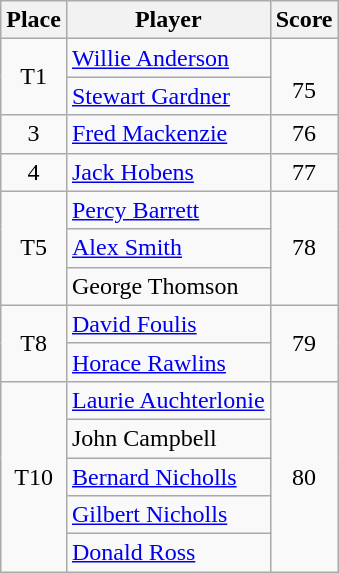<table class=wikitable>
<tr>
<th>Place</th>
<th>Player</th>
<th>Score</th>
</tr>
<tr>
<td rowspan=2 align=center>T1</td>
<td> <a href='#'>Willie Anderson</a></td>
<td align=center rowspan=2><br>75</td>
</tr>
<tr>
<td> <a href='#'>Stewart Gardner</a></td>
</tr>
<tr>
<td align=center>3</td>
<td> <a href='#'>Fred Mackenzie</a></td>
<td align=center>76</td>
</tr>
<tr>
<td align=center>4</td>
<td> <a href='#'>Jack Hobens</a></td>
<td align=center>77</td>
</tr>
<tr>
<td rowspan=3 align=center>T5</td>
<td> <a href='#'>Percy Barrett</a></td>
<td rowspan=3 align=center>78</td>
</tr>
<tr>
<td> <a href='#'>Alex Smith</a></td>
</tr>
<tr>
<td>George Thomson</td>
</tr>
<tr>
<td rowspan=2 align=center>T8</td>
<td> <a href='#'>David Foulis</a></td>
<td rowspan=2 align=center>79</td>
</tr>
<tr>
<td> <a href='#'>Horace Rawlins</a></td>
</tr>
<tr>
<td rowspan=5 align=center>T10</td>
<td> <a href='#'>Laurie Auchterlonie</a></td>
<td rowspan=5 align=center>80</td>
</tr>
<tr>
<td>John Campbell</td>
</tr>
<tr>
<td> <a href='#'>Bernard Nicholls</a></td>
</tr>
<tr>
<td> <a href='#'>Gilbert Nicholls</a></td>
</tr>
<tr>
<td> <a href='#'>Donald Ross</a></td>
</tr>
</table>
